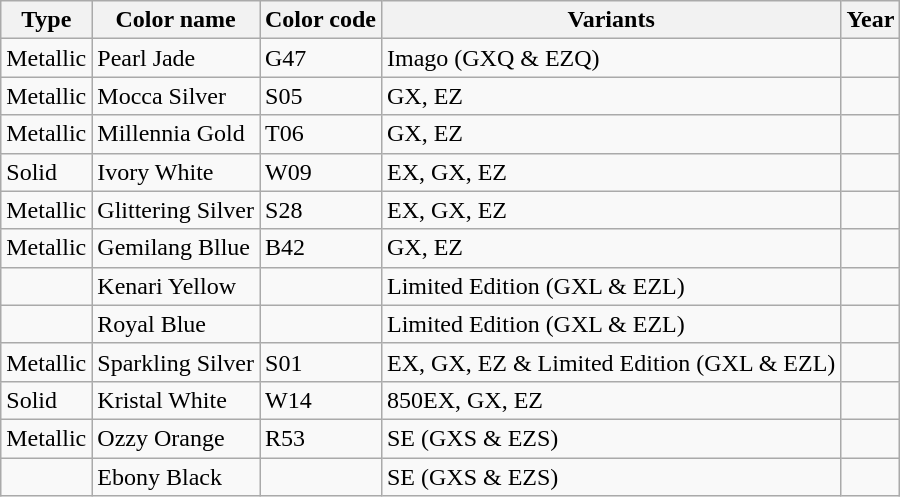<table class="wikitable sortable mw-collapsible">
<tr>
<th>Type</th>
<th>Color name</th>
<th>Color code</th>
<th>Variants</th>
<th>Year</th>
</tr>
<tr>
<td>Metallic</td>
<td>Pearl Jade</td>
<td>G47</td>
<td>Imago (GXQ & EZQ)</td>
<td></td>
</tr>
<tr>
<td>Metallic</td>
<td>Mocca Silver</td>
<td>S05</td>
<td>GX, EZ</td>
<td></td>
</tr>
<tr>
<td>Metallic</td>
<td>Millennia Gold</td>
<td>T06</td>
<td>GX, EZ</td>
<td></td>
</tr>
<tr>
<td>Solid</td>
<td>Ivory White</td>
<td>W09</td>
<td>EX, GX, EZ</td>
<td></td>
</tr>
<tr>
<td>Metallic</td>
<td>Glittering Silver</td>
<td>S28</td>
<td>EX, GX, EZ</td>
<td></td>
</tr>
<tr>
<td>Metallic</td>
<td>Gemilang Bllue</td>
<td>B42</td>
<td>GX, EZ</td>
<td></td>
</tr>
<tr>
<td></td>
<td>Kenari Yellow</td>
<td></td>
<td>Limited Edition (GXL & EZL)</td>
<td></td>
</tr>
<tr>
<td></td>
<td>Royal Blue</td>
<td></td>
<td>Limited Edition (GXL & EZL)</td>
<td></td>
</tr>
<tr>
<td>Metallic</td>
<td>Sparkling Silver</td>
<td>S01</td>
<td>EX, GX, EZ & Limited Edition (GXL & EZL)</td>
<td></td>
</tr>
<tr>
<td>Solid</td>
<td>Kristal White</td>
<td>W14</td>
<td>850EX, GX, EZ</td>
<td></td>
</tr>
<tr>
<td>Metallic</td>
<td>Ozzy Orange</td>
<td>R53</td>
<td>SE (GXS & EZS)</td>
<td></td>
</tr>
<tr>
<td></td>
<td>Ebony Black</td>
<td></td>
<td>SE (GXS & EZS)</td>
<td></td>
</tr>
</table>
